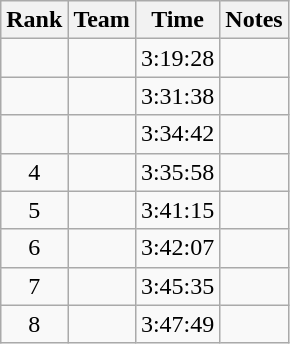<table class="wikitable sortable" style="text-align:center">
<tr>
<th>Rank</th>
<th>Team</th>
<th>Time</th>
<th>Notes</th>
</tr>
<tr>
<td></td>
<td align=left></td>
<td>3:19:28</td>
<td></td>
</tr>
<tr>
<td></td>
<td align=left></td>
<td>3:31:38</td>
<td></td>
</tr>
<tr>
<td></td>
<td align=left></td>
<td>3:34:42</td>
<td></td>
</tr>
<tr>
<td>4</td>
<td align=left></td>
<td>3:35:58</td>
<td></td>
</tr>
<tr>
<td>5</td>
<td align=left></td>
<td>3:41:15</td>
<td></td>
</tr>
<tr>
<td>6</td>
<td align=left></td>
<td>3:42:07</td>
<td></td>
</tr>
<tr>
<td>7</td>
<td align=left></td>
<td>3:45:35</td>
<td></td>
</tr>
<tr>
<td>8</td>
<td align=left></td>
<td>3:47:49</td>
<td></td>
</tr>
</table>
